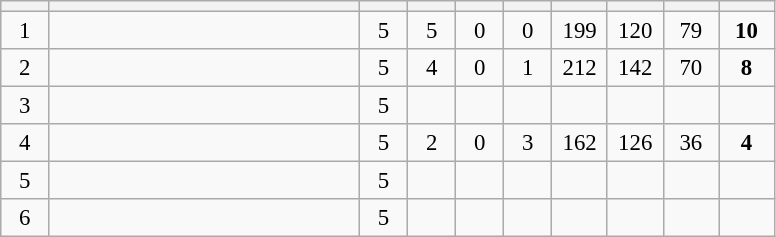<table class="wikitable" style="text-align:center; font-size:95%">
<tr>
<th width="25"></th>
<th width="200"></th>
<th width="25"></th>
<th width="25"></th>
<th width="25"></th>
<th width="25"></th>
<th width="30"></th>
<th width="30"></th>
<th width="30"></th>
<th width="30"></th>
</tr>
<tr>
<td>1</td>
<td style="text-align:left"></td>
<td>5</td>
<td>5</td>
<td>0</td>
<td>0</td>
<td>199</td>
<td>120</td>
<td>79</td>
<td><strong>10</strong></td>
</tr>
<tr>
<td>2</td>
<td style="text-align:left"></td>
<td>5</td>
<td>4</td>
<td>0</td>
<td>1</td>
<td>212</td>
<td>142</td>
<td>70</td>
<td><strong>8</strong></td>
</tr>
<tr>
<td>3</td>
<td style="text-align:left"></td>
<td>5</td>
<td></td>
<td></td>
<td></td>
<td></td>
<td></td>
<td></td>
<td></td>
</tr>
<tr>
<td>4</td>
<td style="text-align:left"></td>
<td>5</td>
<td>2</td>
<td>0</td>
<td>3</td>
<td>162</td>
<td>126</td>
<td>36</td>
<td><strong>4</strong></td>
</tr>
<tr>
<td>5</td>
<td style="text-align:left"><em></em></td>
<td>5</td>
<td></td>
<td></td>
<td></td>
<td></td>
<td></td>
<td></td>
<td></td>
</tr>
<tr>
<td>6</td>
<td style="text-align:left"><em></em></td>
<td>5</td>
<td></td>
<td></td>
<td></td>
<td></td>
<td></td>
<td></td>
<td></td>
</tr>
</table>
